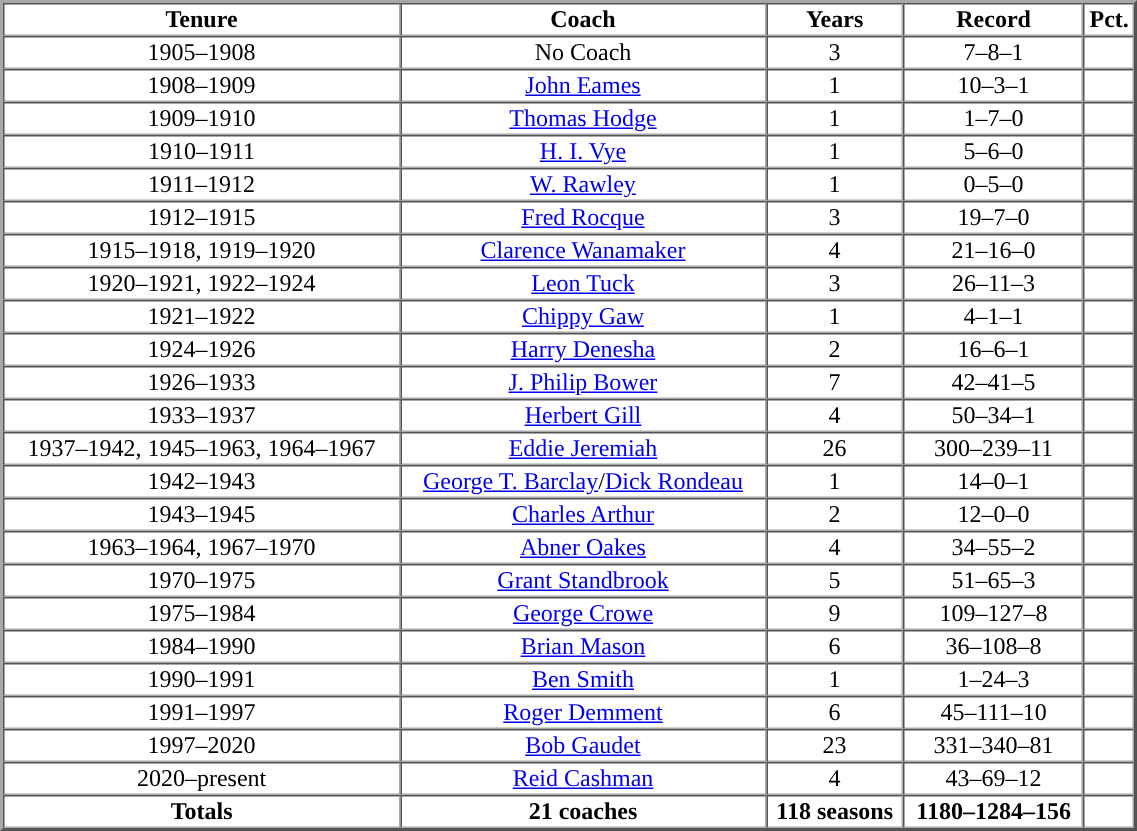<table cellpadding="1" border="2" cellspacing="0" width="60%">
<tr>
<th>Tenure</th>
<th>Coach</th>
<th>Years</th>
<th>Record</th>
<th>Pct.</th>
</tr>
<tr align="center">
<td>1905–1908</td>
<td>No Coach</td>
<td>3</td>
<td>7–8–1</td>
<td></td>
</tr>
<tr align="center">
<td>1908–1909</td>
<td><a href='#'>John Eames</a></td>
<td>1</td>
<td>10–3–1</td>
<td></td>
</tr>
<tr align="center">
<td>1909–1910</td>
<td><a href='#'>Thomas Hodge</a></td>
<td>1</td>
<td>1–7–0</td>
<td></td>
</tr>
<tr align="center">
<td>1910–1911</td>
<td><a href='#'>H. I. Vye</a></td>
<td>1</td>
<td>5–6–0</td>
<td></td>
</tr>
<tr align="center">
<td>1911–1912</td>
<td><a href='#'>W. Rawley</a></td>
<td>1</td>
<td>0–5–0</td>
<td></td>
</tr>
<tr align="center">
<td>1912–1915</td>
<td><a href='#'>Fred Rocque</a></td>
<td>3</td>
<td>19–7–0</td>
<td></td>
</tr>
<tr align="center">
<td>1915–1918, 1919–1920</td>
<td><a href='#'>Clarence Wanamaker</a></td>
<td>4</td>
<td>21–16–0</td>
<td></td>
</tr>
<tr align="center">
<td>1920–1921, 1922–1924</td>
<td><a href='#'>Leon Tuck</a></td>
<td>3</td>
<td>26–11–3</td>
<td></td>
</tr>
<tr align="center">
<td>1921–1922</td>
<td><a href='#'>Chippy Gaw</a></td>
<td>1</td>
<td>4–1–1</td>
<td></td>
</tr>
<tr align="center">
<td>1924–1926</td>
<td><a href='#'>Harry Denesha</a></td>
<td>2</td>
<td>16–6–1</td>
<td></td>
</tr>
<tr align="center">
<td>1926–1933</td>
<td><a href='#'>J. Philip Bower</a></td>
<td>7</td>
<td>42–41–5</td>
<td></td>
</tr>
<tr align="center">
<td>1933–1937</td>
<td><a href='#'>Herbert Gill</a></td>
<td>4</td>
<td>50–34–1</td>
<td></td>
</tr>
<tr align="center">
<td>1937–1942, 1945–1963, 1964–1967</td>
<td><a href='#'>Eddie Jeremiah</a></td>
<td>26</td>
<td>300–239–11</td>
<td></td>
</tr>
<tr align="center">
<td>1942–1943</td>
<td><a href='#'>George T. Barclay</a>/<a href='#'>Dick Rondeau</a></td>
<td>1</td>
<td>14–0–1</td>
<td></td>
</tr>
<tr align="center">
<td>1943–1945</td>
<td><a href='#'>Charles Arthur</a></td>
<td>2</td>
<td>12–0–0</td>
<td></td>
</tr>
<tr align="center">
<td>1963–1964, 1967–1970</td>
<td><a href='#'>Abner Oakes</a></td>
<td>4</td>
<td>34–55–2</td>
<td></td>
</tr>
<tr align="center">
<td>1970–1975</td>
<td><a href='#'>Grant Standbrook</a></td>
<td>5</td>
<td>51–65–3</td>
<td></td>
</tr>
<tr align="center">
<td>1975–1984</td>
<td><a href='#'>George Crowe</a></td>
<td>9</td>
<td>109–127–8</td>
<td></td>
</tr>
<tr align="center">
<td>1984–1990</td>
<td><a href='#'>Brian Mason</a></td>
<td>6</td>
<td>36–108–8</td>
<td></td>
</tr>
<tr align="center">
<td>1990–1991</td>
<td><a href='#'>Ben Smith</a></td>
<td>1</td>
<td>1–24–3</td>
<td></td>
</tr>
<tr align="center">
<td>1991–1997</td>
<td><a href='#'>Roger Demment</a></td>
<td>6</td>
<td>45–111–10</td>
<td></td>
</tr>
<tr align="center">
<td>1997–2020</td>
<td><a href='#'>Bob Gaudet</a></td>
<td>23</td>
<td>331–340–81</td>
<td></td>
</tr>
<tr align="center">
<td>2020–present</td>
<td><a href='#'>Reid Cashman</a></td>
<td>4</td>
<td>43–69–12</td>
<td></td>
</tr>
<tr align="center">
<th>Totals</th>
<th>21 coaches</th>
<th>118 seasons</th>
<th>1180–1284–156</th>
<th></th>
</tr>
</table>
